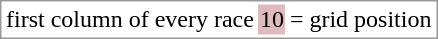<table border="0" style="border: 1px solid #999; background-color:#FFFFFF; text-align:center">
<tr>
<td>first column of every race</td>
<td style="background:#DFBBBF;">10</td>
<td>= grid position</td>
</tr>
</table>
